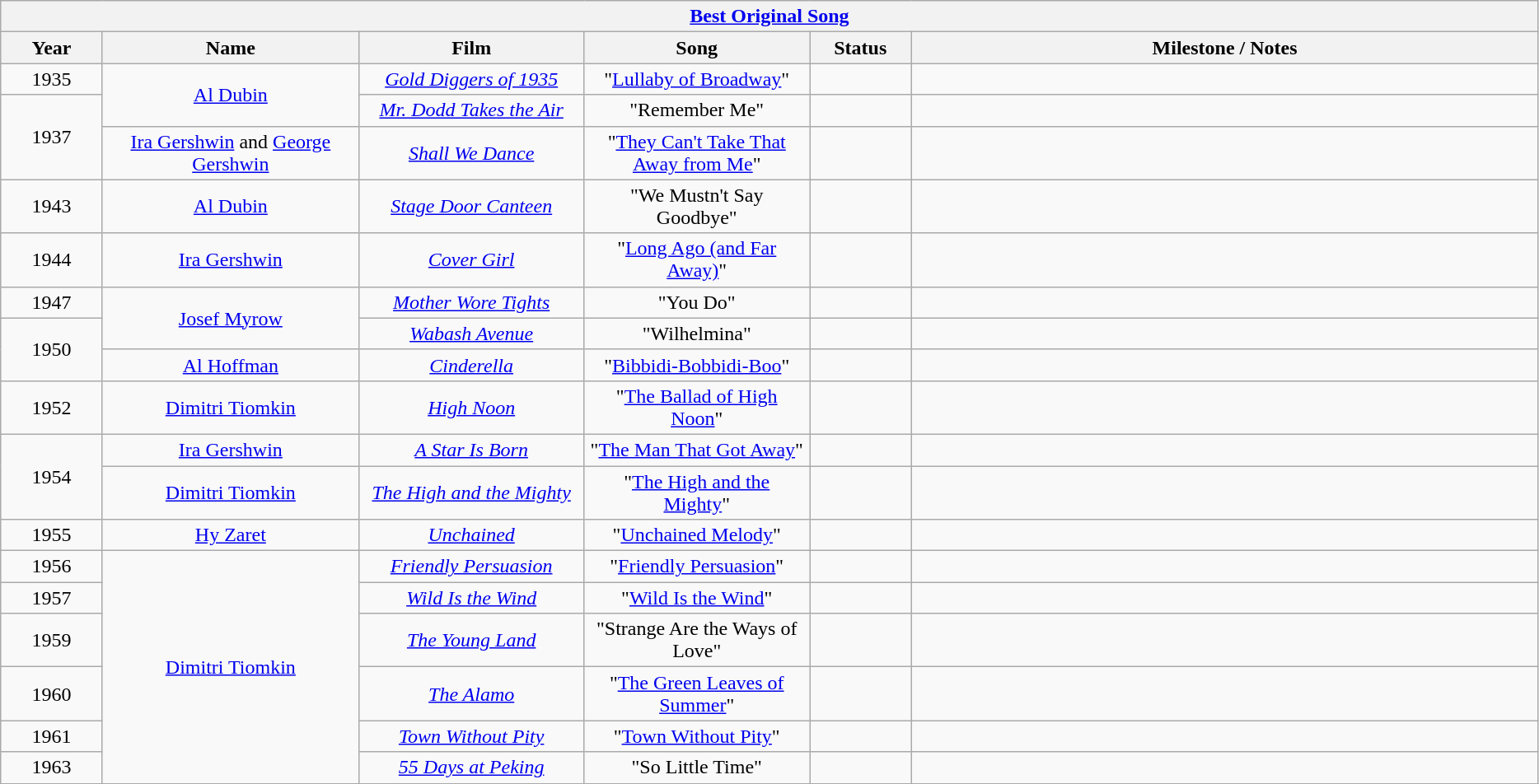<table class="wikitable" style="text-align: center">
<tr>
<th colspan=7 style="text-align:center;"><a href='#'>Best Original Song</a></th>
</tr>
<tr>
<th style="width:075px;">Year</th>
<th style="width:200px;">Name</th>
<th style="width:175px;">Film</th>
<th style="width:175px;">Song</th>
<th style="width:075px;">Status</th>
<th style="width:500px;">Milestone / Notes</th>
</tr>
<tr>
<td style="text-align: center">1935</td>
<td rowspan="2"><a href='#'>Al Dubin</a></td>
<td><em><a href='#'>Gold Diggers of 1935</a></em></td>
<td>"<a href='#'>Lullaby of Broadway</a>"</td>
<td></td>
<td></td>
</tr>
<tr>
<td rowspan="2">1937</td>
<td><em><a href='#'>Mr. Dodd Takes the Air</a></em></td>
<td>"Remember Me"</td>
<td></td>
<td></td>
</tr>
<tr>
<td><a href='#'>Ira Gershwin</a> and <a href='#'>George Gershwin</a></td>
<td><em><a href='#'>Shall We Dance</a></em></td>
<td>"<a href='#'>They Can't Take That Away from Me</a>"</td>
<td></td>
</tr>
<tr>
<td style="text-align: center">1943</td>
<td><a href='#'>Al Dubin</a></td>
<td><em><a href='#'>Stage Door Canteen</a></em></td>
<td>"We Mustn't Say Goodbye"</td>
<td></td>
<td></td>
</tr>
<tr>
<td>1944</td>
<td><a href='#'>Ira Gershwin</a></td>
<td><em><a href='#'>Cover Girl</a></em></td>
<td>"<a href='#'>Long Ago (and Far Away)</a>"</td>
<td></td>
<td></td>
</tr>
<tr>
<td>1947</td>
<td rowspan=2><a href='#'>Josef Myrow</a></td>
<td><em><a href='#'>Mother Wore Tights</a></em></td>
<td>"You Do"</td>
<td></td>
<td></td>
</tr>
<tr>
<td rowspan=2>1950</td>
<td><em><a href='#'>Wabash Avenue</a></em></td>
<td>"Wilhelmina"</td>
<td></td>
<td></td>
</tr>
<tr>
<td><a href='#'>Al Hoffman</a></td>
<td><em><a href='#'>Cinderella</a></em></td>
<td>"<a href='#'>Bibbidi-Bobbidi-Boo</a>"</td>
<td></td>
<td></td>
</tr>
<tr>
<td>1952</td>
<td><a href='#'>Dimitri Tiomkin</a></td>
<td><em><a href='#'>High Noon</a></em></td>
<td>"<a href='#'>The Ballad of High Noon</a>"</td>
<td></td>
<td></td>
</tr>
<tr>
<td rowspan=2>1954</td>
<td><a href='#'>Ira Gershwin</a></td>
<td><em><a href='#'>A Star Is Born</a></em></td>
<td>"<a href='#'>The Man That Got Away</a>"</td>
<td></td>
<td></td>
</tr>
<tr>
<td rowspan=1><a href='#'>Dimitri Tiomkin</a></td>
<td><em><a href='#'>The High and the Mighty</a></em></td>
<td>"<a href='#'>The High and the Mighty</a>"</td>
<td></td>
<td></td>
</tr>
<tr>
<td>1955</td>
<td><a href='#'>Hy Zaret</a></td>
<td><em><a href='#'>Unchained</a></em></td>
<td>"<a href='#'>Unchained Melody</a>"</td>
<td></td>
<td></td>
</tr>
<tr>
<td>1956</td>
<td rowspan=6><a href='#'>Dimitri Tiomkin</a></td>
<td><em><a href='#'>Friendly Persuasion</a></em></td>
<td>"<a href='#'>Friendly Persuasion</a>"</td>
<td></td>
<td></td>
</tr>
<tr>
<td>1957</td>
<td><em><a href='#'>Wild Is the Wind</a></em></td>
<td>"<a href='#'>Wild Is the Wind</a>"</td>
<td></td>
<td></td>
</tr>
<tr>
<td>1959</td>
<td><em><a href='#'>The Young Land</a></em></td>
<td>"Strange Are the Ways of Love"</td>
<td></td>
<td></td>
</tr>
<tr>
<td>1960</td>
<td><em><a href='#'>The Alamo</a></em></td>
<td>"<a href='#'>The Green Leaves of Summer</a>"</td>
<td></td>
<td></td>
</tr>
<tr>
<td>1961</td>
<td><em><a href='#'>Town Without Pity</a></em></td>
<td>"<a href='#'>Town Without Pity</a>"</td>
<td></td>
<td></td>
</tr>
<tr>
<td>1963</td>
<td><em><a href='#'>55 Days at Peking</a></em></td>
<td>"So Little Time"</td>
<td></td>
<td></td>
</tr>
<tr>
</tr>
</table>
